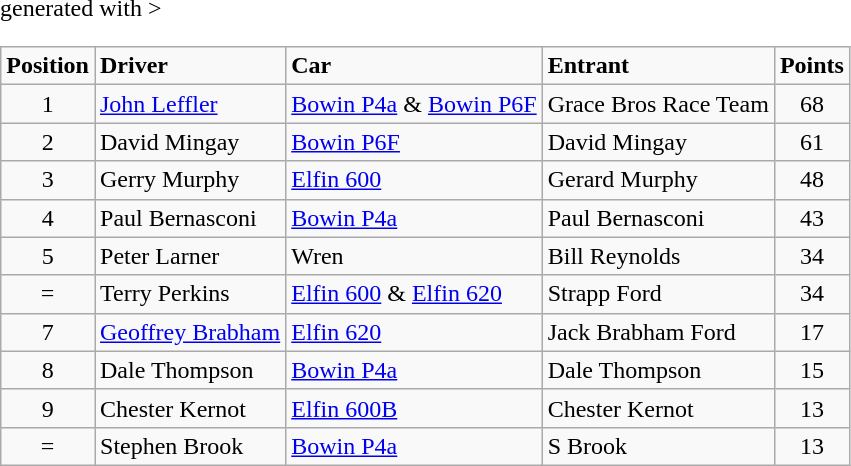<table class="wikitable" <hiddentext>generated with >
<tr style="font-weight:bold">
<td align="center">Position</td>
<td>Driver</td>
<td>Car</td>
<td>Entrant</td>
<td align="center">Points</td>
</tr>
<tr>
<td height="14" align="center">1</td>
<td><a href='#'>John Leffler</a></td>
<td><a href='#'>Bowin P4a</a> & <a href='#'>Bowin P6F</a></td>
<td>Grace Bros Race Team</td>
<td align="center">68</td>
</tr>
<tr>
<td align="center">2</td>
<td>David Mingay</td>
<td><a href='#'>Bowin P6F</a></td>
<td>David Mingay</td>
<td align="center">61</td>
</tr>
<tr>
<td align="center">3</td>
<td>Gerry Murphy</td>
<td><a href='#'>Elfin 600</a></td>
<td>Gerard Murphy</td>
<td align="center">48</td>
</tr>
<tr>
<td align="center">4</td>
<td>Paul Bernasconi</td>
<td><a href='#'>Bowin P4a</a></td>
<td>Paul Bernasconi</td>
<td align="center">43</td>
</tr>
<tr>
<td align="center">5</td>
<td>Peter Larner</td>
<td>Wren</td>
<td>Bill Reynolds</td>
<td align="center">34</td>
</tr>
<tr>
<td align="center">=</td>
<td>Terry Perkins</td>
<td><a href='#'>Elfin 600</a> & <a href='#'>Elfin 620</a></td>
<td>Strapp Ford</td>
<td align="center">34</td>
</tr>
<tr>
<td align="center">7</td>
<td><a href='#'>Geoffrey Brabham</a></td>
<td><a href='#'>Elfin 620</a></td>
<td>Jack Brabham Ford</td>
<td align="center">17</td>
</tr>
<tr>
<td align="center">8</td>
<td>Dale Thompson</td>
<td><a href='#'>Bowin P4a</a></td>
<td>Dale Thompson</td>
<td align="center">15</td>
</tr>
<tr>
<td align="center">9</td>
<td>Chester Kernot</td>
<td><a href='#'>Elfin 600B</a></td>
<td>Chester Kernot</td>
<td align="center">13</td>
</tr>
<tr>
<td align="center">=</td>
<td>Stephen Brook</td>
<td><a href='#'>Bowin P4a</a></td>
<td>S Brook</td>
<td align="center">13</td>
</tr>
</table>
